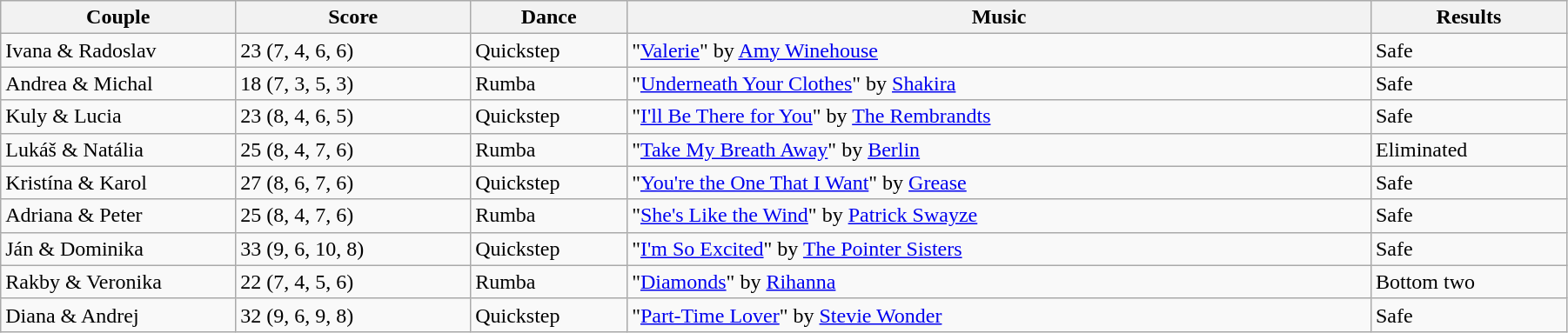<table class="wikitable sortable" style="width:95%; white-space:nowrap;">
<tr>
<th class=unsortable style="width:15%;">Couple</th>
<th style="width:15%;">Score</th>
<th style="width:10%;">Dance</th>
<th class=unsortable style="width:47.5%;">Music</th>
<th style="width:15%;">Results</th>
</tr>
<tr>
<td>Ivana & Radoslav</td>
<td>23 (7, 4, 6, 6)</td>
<td>Quickstep</td>
<td>"<a href='#'>Valerie</a>" by <a href='#'>Amy Winehouse</a></td>
<td>Safe</td>
</tr>
<tr>
<td>Andrea & Michal</td>
<td>18 (7, 3, 5, 3)</td>
<td>Rumba</td>
<td>"<a href='#'>Underneath Your Clothes</a>" by <a href='#'>Shakira</a></td>
<td>Safe</td>
</tr>
<tr>
<td>Kuly & Lucia</td>
<td>23 (8, 4, 6, 5)</td>
<td>Quickstep</td>
<td>"<a href='#'>I'll Be There for You</a>" by <a href='#'>The Rembrandts</a></td>
<td>Safe</td>
</tr>
<tr>
<td>Lukáš & Natália</td>
<td>25 (8, 4, 7, 6)</td>
<td>Rumba</td>
<td>"<a href='#'>Take My Breath Away</a>" by <a href='#'>Berlin</a></td>
<td>Eliminated</td>
</tr>
<tr>
<td>Kristína & Karol</td>
<td>27 (8, 6, 7, 6)</td>
<td>Quickstep</td>
<td>"<a href='#'>You're the One That I Want</a>" by <a href='#'>Grease</a></td>
<td>Safe</td>
</tr>
<tr>
<td>Adriana & Peter</td>
<td>25 (8, 4, 7, 6)</td>
<td>Rumba</td>
<td>"<a href='#'>She's Like the Wind</a>" by <a href='#'>Patrick Swayze</a></td>
<td>Safe</td>
</tr>
<tr>
<td>Ján & Dominika</td>
<td>33 (9, 6, 10, 8)</td>
<td>Quickstep</td>
<td>"<a href='#'>I'm So Excited</a>" by <a href='#'>The Pointer Sisters</a></td>
<td>Safe</td>
</tr>
<tr>
<td>Rakby & Veronika</td>
<td>22 (7, 4, 5, 6)</td>
<td>Rumba</td>
<td>"<a href='#'>Diamonds</a>" by <a href='#'>Rihanna</a></td>
<td>Bottom two</td>
</tr>
<tr>
<td>Diana & Andrej</td>
<td>32 (9, 6, 9, 8)</td>
<td>Quickstep</td>
<td>"<a href='#'>Part-Time Lover</a>" by <a href='#'>Stevie Wonder</a></td>
<td>Safe</td>
</tr>
</table>
